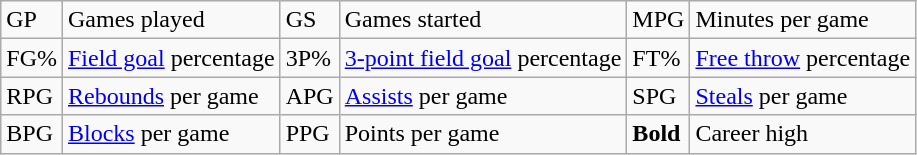<table class="wikitable">
<tr>
<td>GP</td>
<td>Games played</td>
<td>GS</td>
<td>Games started</td>
<td>MPG</td>
<td>Minutes per game</td>
</tr>
<tr>
<td>FG%</td>
<td><a href='#'>Field goal</a> percentage</td>
<td>3P%</td>
<td><a href='#'>3-point field goal</a> percentage</td>
<td>FT%</td>
<td><a href='#'>Free throw</a> percentage</td>
</tr>
<tr>
<td>RPG</td>
<td><a href='#'>Rebounds</a> per game</td>
<td>APG</td>
<td><a href='#'>Assists</a> per game</td>
<td>SPG</td>
<td><a href='#'>Steals</a> per game</td>
</tr>
<tr>
<td>BPG</td>
<td><a href='#'>Blocks</a> per game</td>
<td>PPG</td>
<td>Points per game</td>
<td><strong>Bold</strong></td>
<td>Career high</td>
</tr>
</table>
